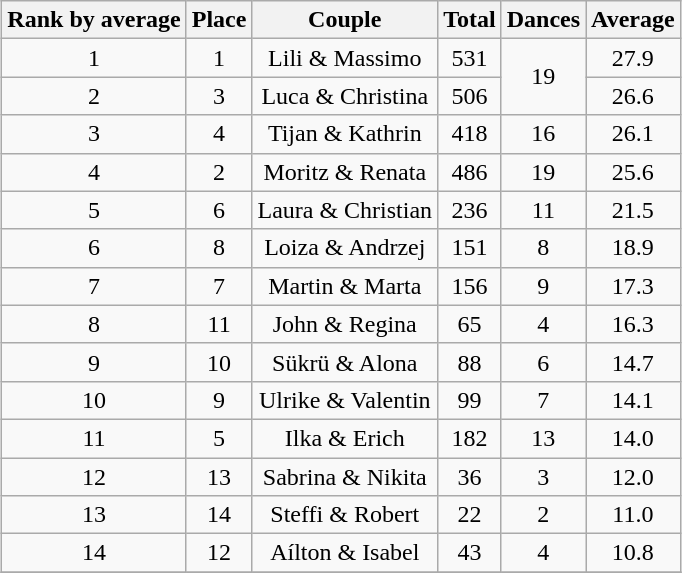<table class="wikitable sortable" style="margin:auto; text-align:center; white-space:nowrap">
<tr>
<th>Rank by average</th>
<th>Place</th>
<th>Couple</th>
<th>Total</th>
<th>Dances</th>
<th>Average</th>
</tr>
<tr>
<td>1</td>
<td>1</td>
<td>Lili & Massimo</td>
<td>531</td>
<td rowspan=2>19</td>
<td>27.9</td>
</tr>
<tr>
<td>2</td>
<td>3</td>
<td>Luca & Christina</td>
<td>506</td>
<td>26.6</td>
</tr>
<tr>
<td>3</td>
<td>4</td>
<td>Tijan & Kathrin</td>
<td>418</td>
<td>16</td>
<td>26.1</td>
</tr>
<tr>
<td>4</td>
<td>2</td>
<td>Moritz & Renata</td>
<td>486</td>
<td>19</td>
<td>25.6</td>
</tr>
<tr>
<td>5</td>
<td>6</td>
<td>Laura & Christian</td>
<td>236</td>
<td>11</td>
<td>21.5</td>
</tr>
<tr>
<td>6</td>
<td>8</td>
<td>Loiza & Andrzej</td>
<td>151</td>
<td>8</td>
<td>18.9</td>
</tr>
<tr>
<td>7</td>
<td>7</td>
<td>Martin & Marta</td>
<td>156</td>
<td>9</td>
<td>17.3</td>
</tr>
<tr>
<td>8</td>
<td>11</td>
<td>John & Regina</td>
<td>65</td>
<td>4</td>
<td>16.3</td>
</tr>
<tr>
<td>9</td>
<td>10</td>
<td>Sükrü & Alona</td>
<td>88</td>
<td>6</td>
<td>14.7</td>
</tr>
<tr>
<td>10</td>
<td>9</td>
<td>Ulrike & Valentin</td>
<td>99</td>
<td>7</td>
<td>14.1</td>
</tr>
<tr>
<td>11</td>
<td>5</td>
<td>Ilka & Erich</td>
<td>182</td>
<td>13</td>
<td>14.0</td>
</tr>
<tr>
<td>12</td>
<td>13</td>
<td>Sabrina & Nikita</td>
<td>36</td>
<td>3</td>
<td>12.0</td>
</tr>
<tr>
<td>13</td>
<td>14</td>
<td>Steffi & Robert</td>
<td>22</td>
<td>2</td>
<td>11.0</td>
</tr>
<tr>
<td>14</td>
<td>12</td>
<td>Aílton & Isabel</td>
<td>43</td>
<td>4</td>
<td>10.8</td>
</tr>
<tr>
</tr>
</table>
